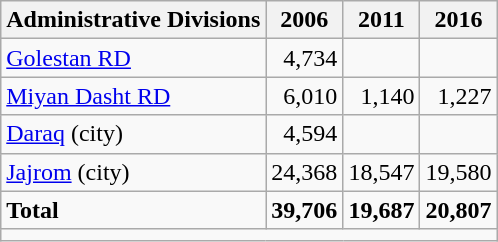<table class="wikitable">
<tr>
<th>Administrative Divisions</th>
<th>2006</th>
<th>2011</th>
<th>2016</th>
</tr>
<tr>
<td><a href='#'>Golestan RD</a></td>
<td style="text-align: right;">4,734</td>
<td style="text-align: right;"></td>
<td style="text-align: right;"></td>
</tr>
<tr>
<td><a href='#'>Miyan Dasht RD</a></td>
<td style="text-align: right;">6,010</td>
<td style="text-align: right;">1,140</td>
<td style="text-align: right;">1,227</td>
</tr>
<tr>
<td><a href='#'>Daraq</a> (city)</td>
<td style="text-align: right;">4,594</td>
<td style="text-align: right;"></td>
<td style="text-align: right;"></td>
</tr>
<tr>
<td><a href='#'>Jajrom</a> (city)</td>
<td style="text-align: right;">24,368</td>
<td style="text-align: right;">18,547</td>
<td style="text-align: right;">19,580</td>
</tr>
<tr>
<td><strong>Total</strong></td>
<td style="text-align: right;"><strong>39,706</strong></td>
<td style="text-align: right;"><strong>19,687</strong></td>
<td style="text-align: right;"><strong>20,807</strong></td>
</tr>
<tr>
<td colspan=4></td>
</tr>
</table>
